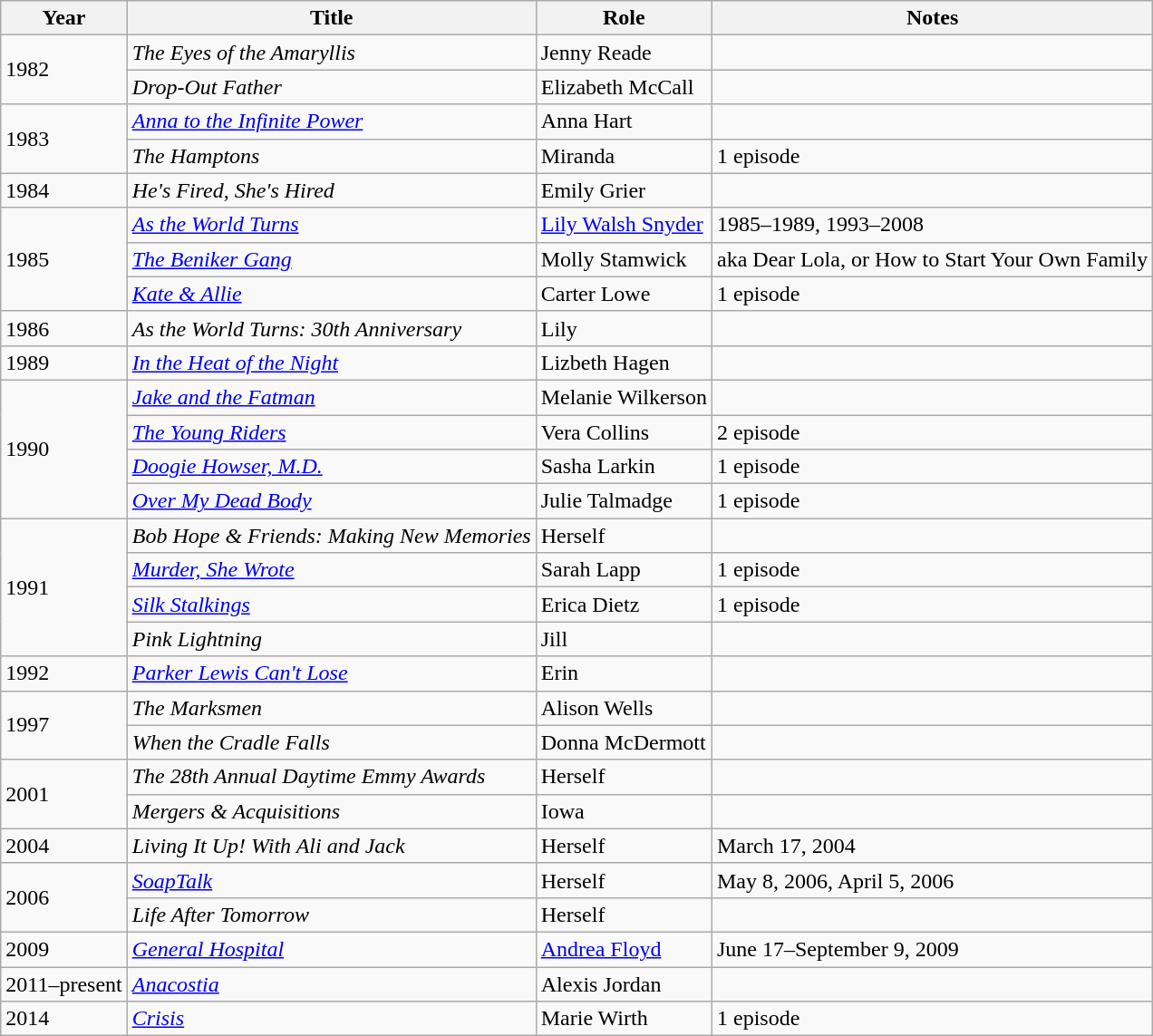<table class="wikitable">
<tr>
<th>Year</th>
<th>Title</th>
<th>Role</th>
<th>Notes</th>
</tr>
<tr>
<td rowspan="2">1982</td>
<td><em>The Eyes of the Amaryllis </em></td>
<td>Jenny Reade</td>
<td></td>
</tr>
<tr>
<td><em>Drop-Out Father</em></td>
<td>Elizabeth McCall</td>
<td></td>
</tr>
<tr>
<td rowspan="2">1983</td>
<td><em><a href='#'>Anna to the Infinite Power</a></em></td>
<td>Anna Hart</td>
<td></td>
</tr>
<tr>
<td><em>The Hamptons</em></td>
<td>Miranda</td>
<td>1 episode</td>
</tr>
<tr>
<td>1984</td>
<td><em>He's Fired, She's Hired</em></td>
<td>Emily Grier</td>
<td></td>
</tr>
<tr>
<td rowspan="3">1985</td>
<td><em><a href='#'>As the World Turns</a></em></td>
<td><a href='#'>Lily Walsh Snyder</a></td>
<td>1985–1989, 1993–2008</td>
</tr>
<tr>
<td><em><a href='#'>The Beniker Gang</a></em></td>
<td>Molly Stamwick</td>
<td>aka Dear Lola, or How to Start Your Own Family</td>
</tr>
<tr>
<td><em><a href='#'>Kate & Allie</a></em></td>
<td>Carter Lowe</td>
<td>1 episode</td>
</tr>
<tr>
<td>1986</td>
<td><em>As the World Turns: 30th Anniversary</em></td>
<td>Lily</td>
<td></td>
</tr>
<tr>
<td>1989</td>
<td><em><a href='#'>In the Heat of the Night</a></em></td>
<td>Lizbeth Hagen</td>
<td></td>
</tr>
<tr>
<td rowspan="4">1990</td>
<td><em><a href='#'>Jake and the Fatman</a></em></td>
<td>Melanie Wilkerson</td>
<td></td>
</tr>
<tr>
<td><em><a href='#'>The Young Riders</a></em></td>
<td>Vera Collins</td>
<td>2 episode</td>
</tr>
<tr>
<td><em><a href='#'>Doogie Howser, M.D.</a></em></td>
<td>Sasha Larkin</td>
<td>1 episode</td>
</tr>
<tr>
<td><em><a href='#'>Over My Dead Body</a></em></td>
<td>Julie Talmadge</td>
<td>1 episode</td>
</tr>
<tr>
<td rowspan="4">1991</td>
<td><em>Bob Hope & Friends: Making New Memories</em></td>
<td>Herself</td>
<td></td>
</tr>
<tr>
<td><em><a href='#'>Murder, She Wrote</a></em></td>
<td>Sarah Lapp</td>
<td>1 episode</td>
</tr>
<tr>
<td><em><a href='#'>Silk Stalkings</a></em></td>
<td>Erica Dietz</td>
<td>1 episode</td>
</tr>
<tr>
<td><em>Pink Lightning</em></td>
<td>Jill</td>
<td></td>
</tr>
<tr>
<td>1992</td>
<td><em><a href='#'>Parker Lewis Can't Lose</a></em></td>
<td>Erin</td>
<td></td>
</tr>
<tr>
<td rowspan="2">1997</td>
<td><em>The Marksmen</em></td>
<td>Alison Wells</td>
<td></td>
</tr>
<tr>
<td><em>When the Cradle Falls </em></td>
<td>Donna McDermott</td>
<td></td>
</tr>
<tr>
<td rowspan="2">2001</td>
<td><em>The 28th Annual Daytime Emmy Awards</em></td>
<td>Herself</td>
<td></td>
</tr>
<tr>
<td><em>Mergers & Acquisitions</em></td>
<td>Iowa</td>
<td></td>
</tr>
<tr>
<td>2004</td>
<td><em>Living It Up! With Ali and Jack</em></td>
<td>Herself</td>
<td>March 17, 2004</td>
</tr>
<tr>
<td rowspan="2">2006</td>
<td><em><a href='#'>SoapTalk</a></em></td>
<td>Herself</td>
<td>May 8, 2006, April 5, 2006</td>
</tr>
<tr>
<td><em>Life After Tomorrow</em></td>
<td>Herself</td>
<td></td>
</tr>
<tr>
<td>2009</td>
<td><em><a href='#'>General Hospital</a></em></td>
<td><a href='#'>Andrea Floyd</a></td>
<td>June 17–September 9, 2009</td>
</tr>
<tr>
<td>2011–present</td>
<td><em><a href='#'>Anacostia</a></em></td>
<td>Alexis Jordan</td>
<td></td>
</tr>
<tr>
<td>2014</td>
<td><em><a href='#'>Crisis</a></em></td>
<td>Marie Wirth</td>
<td>1 episode</td>
</tr>
</table>
